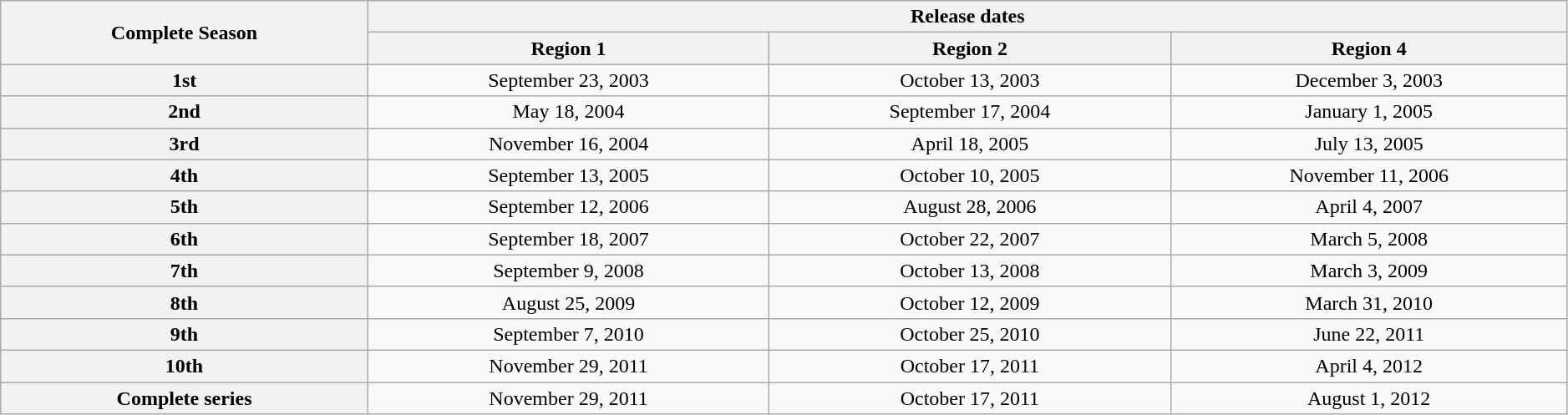<table class="wikitable" style="width:99%;">
<tr>
<th rowspan="2">Complete Season</th>
<th colspan="3">Release dates</th>
</tr>
<tr>
<th>Region 1</th>
<th>Region 2</th>
<th>Region 4</th>
</tr>
<tr>
<th>1st</th>
<td style="text-align:center">September 23, 2003</td>
<td style="text-align:center">October 13, 2003</td>
<td style="text-align:center">December 3, 2003</td>
</tr>
<tr>
<th>2nd</th>
<td style="text-align:center">May 18, 2004</td>
<td style="text-align:center">September 17, 2004</td>
<td style="text-align:center">January 1, 2005</td>
</tr>
<tr>
<th>3rd</th>
<td style="text-align:center">November 16, 2004</td>
<td style="text-align:center">April 18, 2005</td>
<td style="text-align:center">July 13, 2005</td>
</tr>
<tr>
<th>4th</th>
<td style="text-align:center">September 13, 2005</td>
<td style="text-align:center">October 10, 2005</td>
<td style="text-align:center">November 11, 2006</td>
</tr>
<tr>
<th>5th</th>
<td style="text-align:center">September 12, 2006</td>
<td style="text-align:center">August 28, 2006</td>
<td style="text-align:center">April 4, 2007</td>
</tr>
<tr>
<th>6th</th>
<td style="text-align:center">September 18, 2007</td>
<td style="text-align:center">October 22, 2007</td>
<td style="text-align:center">March 5, 2008</td>
</tr>
<tr>
<th>7th</th>
<td style="text-align:center">September 9, 2008</td>
<td style="text-align:center">October 13, 2008</td>
<td style="text-align:center">March 3, 2009</td>
</tr>
<tr>
<th>8th</th>
<td style="text-align:center">August 25, 2009</td>
<td style="text-align:center">October 12, 2009</td>
<td style="text-align:center">March 31, 2010</td>
</tr>
<tr>
<th>9th</th>
<td style="text-align:center">September 7, 2010</td>
<td style="text-align:center">October 25, 2010</td>
<td style="text-align:center">June 22, 2011</td>
</tr>
<tr>
<th>10th</th>
<td style="text-align:center">November 29, 2011</td>
<td style="text-align:center">October 17, 2011</td>
<td style="text-align:center">April 4, 2012</td>
</tr>
<tr>
<th>Complete series</th>
<td style="text-align:center">November 29, 2011</td>
<td style="text-align:center">October 17, 2011</td>
<td style="text-align:center">August 1, 2012</td>
</tr>
</table>
